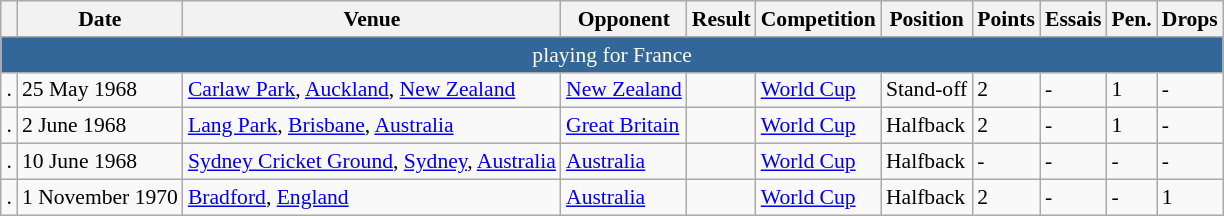<table class="wikitable sortable" style="float:center; border:1px; font-size:90%; margin-left:1em;" border="1">
<tr>
<th></th>
<th>Date</th>
<th>Venue</th>
<th>Opponent</th>
<th>Result</th>
<th>Competition</th>
<th>Position</th>
<th>Points</th>
<th>Essais</th>
<th>Pen.</th>
<th>Drops</th>
</tr>
<tr>
<td colspan="11" style="text-align:center; background-color:#369; color:#ffffff;">playing for France</td>
</tr>
<tr>
<td>.</td>
<td>25 May 1968</td>
<td><a href='#'>Carlaw Park</a>, <a href='#'>Auckland</a>, <a href='#'>New Zealand</a></td>
<td><a href='#'>New Zealand</a></td>
<td></td>
<td><a href='#'>World Cup</a></td>
<td>Stand-off</td>
<td>2</td>
<td>-</td>
<td>1</td>
<td>-</td>
</tr>
<tr>
<td>.</td>
<td>2 June 1968</td>
<td><a href='#'>Lang Park</a>, <a href='#'>Brisbane</a>, <a href='#'>Australia</a></td>
<td><a href='#'>Great Britain</a></td>
<td></td>
<td><a href='#'>World Cup</a></td>
<td>Halfback</td>
<td>2</td>
<td>-</td>
<td>1</td>
<td>-</td>
</tr>
<tr>
<td>.</td>
<td>10 June 1968</td>
<td><a href='#'>Sydney Cricket Ground</a>, <a href='#'>Sydney</a>, <a href='#'>Australia</a></td>
<td><a href='#'>Australia</a></td>
<td></td>
<td><a href='#'>World Cup</a></td>
<td>Halfback</td>
<td>-</td>
<td>-</td>
<td>-</td>
<td>-</td>
</tr>
<tr>
<td>.</td>
<td>1 November 1970</td>
<td><a href='#'>Bradford</a>, <a href='#'>England</a></td>
<td><a href='#'>Australia</a></td>
<td></td>
<td><a href='#'>World Cup</a></td>
<td>Halfback</td>
<td>2</td>
<td>-</td>
<td>-</td>
<td>1</td>
</tr>
</table>
